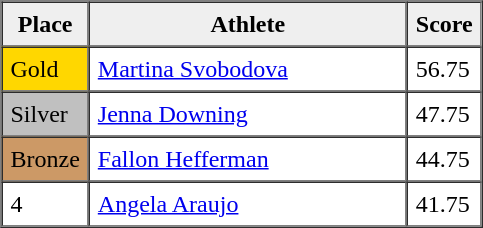<table border=1 cellpadding=5 cellspacing=0>
<tr>
<th style="background:#efefef;" width="20">Place</th>
<th style="background:#efefef;" width="200">Athlete</th>
<th style="background:#efefef;" width="20">Score</th>
</tr>
<tr align=left>
<td style="background:gold;">Gold</td>
<td><a href='#'>Martina Svobodova</a></td>
<td>56.75</td>
</tr>
<tr align=left>
<td style="background:silver;">Silver</td>
<td><a href='#'>Jenna Downing</a></td>
<td>47.75</td>
</tr>
<tr align=left>
<td style="background:#CC9966;">Bronze</td>
<td><a href='#'>Fallon Hefferman</a></td>
<td>44.75</td>
</tr>
<tr align=left>
<td>4</td>
<td><a href='#'>Angela Araujo</a></td>
<td>41.75</td>
</tr>
</table>
